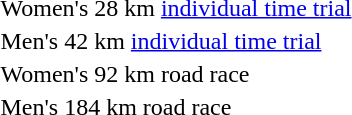<table>
<tr>
<td>Women's 28 km <a href='#'>individual time trial</a></td>
<td></td>
<td></td>
<td></td>
</tr>
<tr>
<td>Men's 42 km <a href='#'>individual time trial</a></td>
<td></td>
<td></td>
<td></td>
</tr>
<tr>
<td>Women's 92 km road race</td>
<td></td>
<td></td>
<td></td>
</tr>
<tr>
<td>Men's 184 km road race</td>
<td></td>
<td></td>
<td></td>
</tr>
</table>
